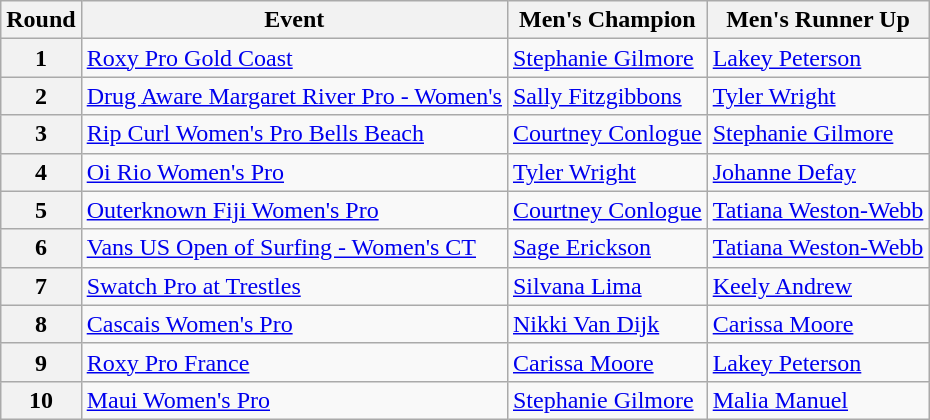<table class="wikitable">
<tr>
<th>Round</th>
<th>Event</th>
<th>Men's Champion</th>
<th>Men's Runner Up</th>
</tr>
<tr>
<th>1</th>
<td> <a href='#'>Roxy Pro Gold Coast</a></td>
<td> <a href='#'>Stephanie Gilmore</a></td>
<td> <a href='#'>Lakey Peterson</a></td>
</tr>
<tr>
<th>2</th>
<td> <a href='#'>Drug Aware Margaret River Pro - Women's</a></td>
<td> <a href='#'>Sally Fitzgibbons</a></td>
<td> <a href='#'>Tyler Wright</a></td>
</tr>
<tr>
<th>3</th>
<td> <a href='#'>Rip Curl Women's Pro Bells Beach</a></td>
<td> <a href='#'>Courtney Conlogue</a></td>
<td> <a href='#'>Stephanie Gilmore</a></td>
</tr>
<tr>
<th>4</th>
<td> <a href='#'>Oi Rio Women's Pro</a></td>
<td> <a href='#'>Tyler Wright</a></td>
<td> <a href='#'>Johanne Defay</a></td>
</tr>
<tr>
<th>5</th>
<td> <a href='#'>Outerknown Fiji Women's Pro</a></td>
<td> <a href='#'>Courtney Conlogue</a></td>
<td> <a href='#'>Tatiana Weston-Webb</a></td>
</tr>
<tr>
<th>6</th>
<td> <a href='#'>Vans US Open of Surfing - Women's CT</a></td>
<td> <a href='#'>Sage Erickson</a></td>
<td> <a href='#'>Tatiana Weston-Webb</a></td>
</tr>
<tr>
<th>7</th>
<td> <a href='#'>Swatch Pro at Trestles</a></td>
<td> <a href='#'>Silvana Lima</a></td>
<td> <a href='#'>Keely Andrew</a></td>
</tr>
<tr>
<th>8</th>
<td> <a href='#'>Cascais Women's Pro</a></td>
<td> <a href='#'>Nikki Van Dijk</a></td>
<td> <a href='#'>Carissa Moore</a></td>
</tr>
<tr>
<th>9</th>
<td> <a href='#'>Roxy Pro France</a></td>
<td> <a href='#'>Carissa Moore</a></td>
<td> <a href='#'>Lakey Peterson</a></td>
</tr>
<tr>
<th>10</th>
<td> <a href='#'>Maui Women's Pro</a></td>
<td> <a href='#'>Stephanie Gilmore</a></td>
<td> <a href='#'>Malia Manuel</a></td>
</tr>
</table>
